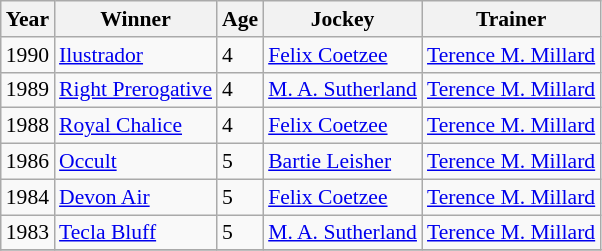<table class="wikitable sortable" style="font-size:90%">
<tr>
<th>Year<br></th>
<th>Winner<br></th>
<th>Age<br></th>
<th>Jockey<br></th>
<th>Trainer<br></th>
</tr>
<tr>
<td>1990</td>
<td><a href='#'>Ilustrador</a></td>
<td>4</td>
<td><a href='#'>Felix Coetzee</a></td>
<td><a href='#'>Terence M. Millard</a></td>
</tr>
<tr>
<td>1989</td>
<td><a href='#'>Right Prerogative</a></td>
<td>4</td>
<td><a href='#'>M. A. Sutherland</a></td>
<td><a href='#'>Terence M. Millard</a></td>
</tr>
<tr>
<td>1988</td>
<td><a href='#'>Royal Chalice</a></td>
<td>4</td>
<td><a href='#'>Felix Coetzee</a></td>
<td><a href='#'>Terence M. Millard</a></td>
</tr>
<tr>
<td>1986</td>
<td><a href='#'>Occult</a></td>
<td>5</td>
<td><a href='#'>Bartie Leisher</a></td>
<td><a href='#'>Terence M. Millard</a></td>
</tr>
<tr>
<td>1984</td>
<td><a href='#'>Devon Air</a></td>
<td>5</td>
<td><a href='#'>Felix Coetzee</a></td>
<td><a href='#'>Terence M. Millard</a></td>
</tr>
<tr>
<td>1983</td>
<td><a href='#'>Tecla Bluff</a></td>
<td>5</td>
<td><a href='#'>M. A. Sutherland</a></td>
<td><a href='#'>Terence M. Millard</a></td>
</tr>
<tr>
</tr>
</table>
